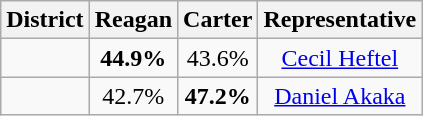<table class=wikitable>
<tr>
<th>District</th>
<th>Reagan</th>
<th>Carter</th>
<th>Representative</th>
</tr>
<tr align=center>
<td></td>
<td><strong>44.9%</strong></td>
<td>43.6%</td>
<td><a href='#'>Cecil Heftel</a></td>
</tr>
<tr align=center>
<td></td>
<td>42.7%</td>
<td><strong>47.2%</strong></td>
<td><a href='#'>Daniel Akaka</a></td>
</tr>
</table>
